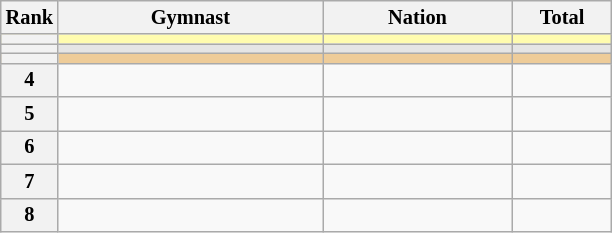<table class="wikitable sortable" style="text-align:center; font-size:85%">
<tr>
<th scope="col" style="width:20px;">Rank</th>
<th ! scope="col" style="width:170px;">Gymnast</th>
<th ! scope="col" style="width:120px;">Nation</th>
<th ! scope="col" style="width:60px;">Total</th>
</tr>
<tr bgcolor=fffcaf>
<th scope=row></th>
<td align=left></td>
<td></td>
<td></td>
</tr>
<tr bgcolor=e5e5e5>
<th scope=row></th>
<td align=left></td>
<td></td>
<td></td>
</tr>
<tr bgcolor=eecc99>
<th scope=row></th>
<td align=left></td>
<td></td>
<td></td>
</tr>
<tr>
<th scope=row>4</th>
<td align=left></td>
<td></td>
<td></td>
</tr>
<tr>
<th scope=row>5</th>
<td align=left></td>
<td></td>
<td></td>
</tr>
<tr>
<th scope=row>6</th>
<td align=left></td>
<td></td>
<td></td>
</tr>
<tr>
<th scope=row>7</th>
<td align=left></td>
<td></td>
<td></td>
</tr>
<tr>
<th scope=row>8</th>
<td align=left></td>
<td></td>
<td></td>
</tr>
</table>
